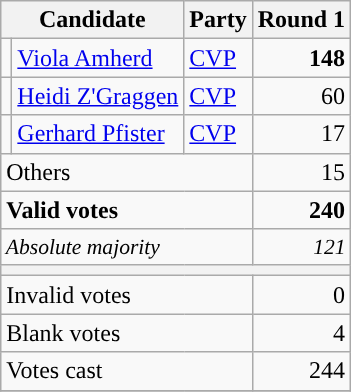<table class="wikitable" style="text-align:right;">
<tr>
<th colspan=2>Candidate</th>
<th>Party</th>
<th>Round 1</th>
</tr>
<tr>
<td style="background-color:"></td>
<td style="text-align:left;"><a href='#'>Viola Amherd</a></td>
<td style="text-align:left;"><a href='#'>CVP</a></td>
<td><strong>148</strong></td>
</tr>
<tr>
<td style="background-color:"></td>
<td style="text-align:left;"><a href='#'>Heidi Z'Graggen</a></td>
<td style="text-align:left;"><a href='#'>CVP</a></td>
<td>60</td>
</tr>
<tr>
<td style="background-color:"></td>
<td style="text-align:left;"><a href='#'>Gerhard Pfister</a></td>
<td style="text-align:left;"><a href='#'>CVP</a></td>
<td>17</td>
</tr>
<tr>
<td colspan=3 style="text-align:left;">Others</td>
<td>15</td>
</tr>
<tr style="font-weight:bold;">
<td colspan=3 style="text-align:left;">Valid votes</td>
<td>240</td>
</tr>
<tr style="font-style:italic; font-size:90%;">
<td colspan=3 style="text-align:left;">Absolute majority</td>
<td>121</td>
</tr>
<tr>
<th colspan=10></th>
</tr>
<tr>
<td colspan=3 style="text-align:left;">Invalid votes</td>
<td>0</td>
</tr>
<tr>
<td colspan=3 style="text-align:left;">Blank votes</td>
<td>4</td>
</tr>
<tr>
<td colspan=3 style="text-align:left;">Votes cast</td>
<td>244</td>
</tr>
<tr>
</tr>
</table>
